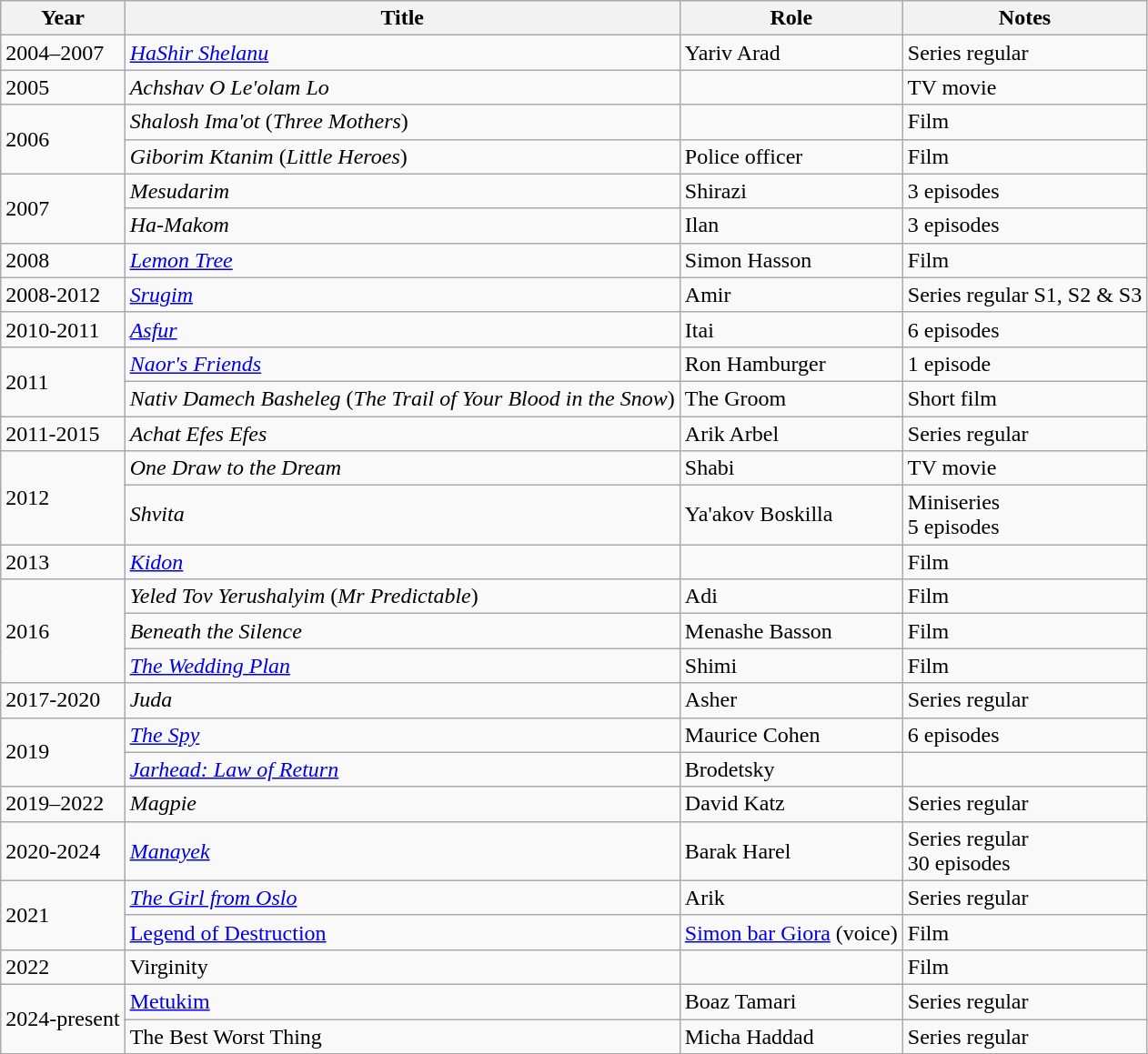<table class="wikitable sortable">
<tr>
<th>Year</th>
<th>Title</th>
<th>Role</th>
<th>Notes</th>
</tr>
<tr>
<td>2004–2007</td>
<td><em><a href='#'>HaShir Shelanu</a></em></td>
<td>Yariv Arad</td>
<td>Series regular</td>
</tr>
<tr>
<td>2005</td>
<td><em>Achshav O Le'olam Lo</em></td>
<td></td>
<td>TV movie</td>
</tr>
<tr>
<td rowspan=2>2006</td>
<td><em>Shalosh Ima'ot</em> (<em>Three Mothers</em>)</td>
<td></td>
<td>Film</td>
</tr>
<tr>
<td><em>Giborim Ktanim</em> (<em>Little Heroes</em>)</td>
<td>Police officer</td>
<td>Film</td>
</tr>
<tr>
<td rowspan=2>2007</td>
<td><em>Mesudarim</em></td>
<td>Shirazi</td>
<td>3 episodes</td>
</tr>
<tr>
<td><em>Ha-Makom</em></td>
<td>Ilan</td>
<td>3 episodes</td>
</tr>
<tr>
<td>2008</td>
<td><em><a href='#'>Lemon Tree</a></em></td>
<td>Simon Hasson</td>
<td>Film</td>
</tr>
<tr>
<td>2008-2012</td>
<td><em><a href='#'>Srugim</a></em></td>
<td>Amir</td>
<td>Series regular S1, S2 & S3</td>
</tr>
<tr>
<td>2010-2011</td>
<td><em><a href='#'>Asfur</a></em></td>
<td>Itai</td>
<td>6 episodes</td>
</tr>
<tr>
<td rowspan=2>2011</td>
<td><em><a href='#'>Naor's Friends</a></em></td>
<td>Ron Hamburger</td>
<td>1 episode</td>
</tr>
<tr>
<td><em>Nativ Damech Basheleg</em> (<em>The Trail of Your Blood in the Snow</em>)</td>
<td>The Groom</td>
<td>Short film</td>
</tr>
<tr>
<td>2011-2015</td>
<td><em>Achat Efes Efes</em></td>
<td>Arik Arbel</td>
<td>Series regular</td>
</tr>
<tr>
<td rowspan=2>2012</td>
<td><em>One Draw to the Dream</em></td>
<td>Shabi</td>
<td>TV movie</td>
</tr>
<tr>
<td><em>Shvita</em></td>
<td>Ya'akov Boskilla</td>
<td>Miniseries<br>5 episodes</td>
</tr>
<tr>
<td>2013</td>
<td><em><a href='#'>Kidon</a></em></td>
<td></td>
<td>Film</td>
</tr>
<tr>
<td rowspan=3>2016</td>
<td><em>Yeled Tov Yerushalyim</em> (<em>Mr Predictable</em>)</td>
<td>Adi</td>
<td>Film</td>
</tr>
<tr>
<td><em>Beneath the Silence</em></td>
<td>Menashe Basson</td>
<td>Film</td>
</tr>
<tr>
<td><em><a href='#'>The Wedding Plan</a></em></td>
<td>Shimi</td>
<td>Film</td>
</tr>
<tr>
<td>2017-2020</td>
<td><em>Juda</em></td>
<td>Asher</td>
<td>Series regular</td>
</tr>
<tr>
<td rowspan=2>2019</td>
<td><em><a href='#'>The Spy</a></em></td>
<td>Maurice Cohen</td>
<td>6 episodes</td>
</tr>
<tr>
<td><em><a href='#'>Jarhead: Law of Return</a></em></td>
<td>Brodetsky</td>
<td></td>
</tr>
<tr>
<td>2019–2022</td>
<td><em>Magpie</em></td>
<td>David Katz</td>
<td>Series regular</td>
</tr>
<tr>
<td>2020-2024</td>
<td><em><a href='#'>Manayek</a></em></td>
<td>Barak Harel</td>
<td>Series regular<br>30 episodes</td>
</tr>
<tr>
<td rowspan=2>2021</td>
<td><em><a href='#'>The Girl from Oslo</a></td>
<td>Arik</td>
<td>Series regular</td>
</tr>
<tr>
<td></em><a href='#'>Legend of Destruction</a><em></td>
<td><a href='#'>Simon bar Giora</a> (voice)</td>
<td>Film</td>
</tr>
<tr>
<td>2022</td>
<td></em>Virginity<em></td>
<td></td>
<td>Film</td>
</tr>
<tr>
<td rowspan=2>2024-present</td>
<td></em><a href='#'>Metukim</a><em></td>
<td>Boaz Tamari</td>
<td>Series regular</td>
</tr>
<tr>
<td></em>The Best Worst Thing<em></td>
<td>Micha Haddad</td>
<td>Series regular</td>
</tr>
<tr>
</tr>
</table>
